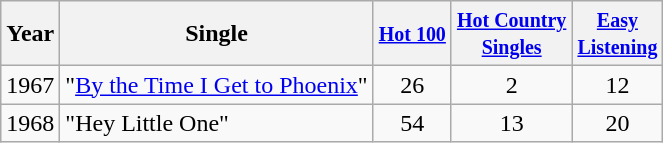<table class="wikitable">
<tr>
<th>Year</th>
<th>Single</th>
<th><small><a href='#'>Hot 100</a></small></th>
<th><small><a href='#'>Hot Country<br>Singles</a></small></th>
<th><small><a href='#'>Easy<br>Listening</a></small></th>
</tr>
<tr>
<td align="center">1967</td>
<td>"<a href='#'>By the Time I Get to Phoenix</a>"</td>
<td align="center">26</td>
<td align="center">2</td>
<td align="center">12</td>
</tr>
<tr>
<td align="center">1968</td>
<td>"Hey Little One"</td>
<td align="center">54</td>
<td align="center">13</td>
<td align="center">20</td>
</tr>
</table>
